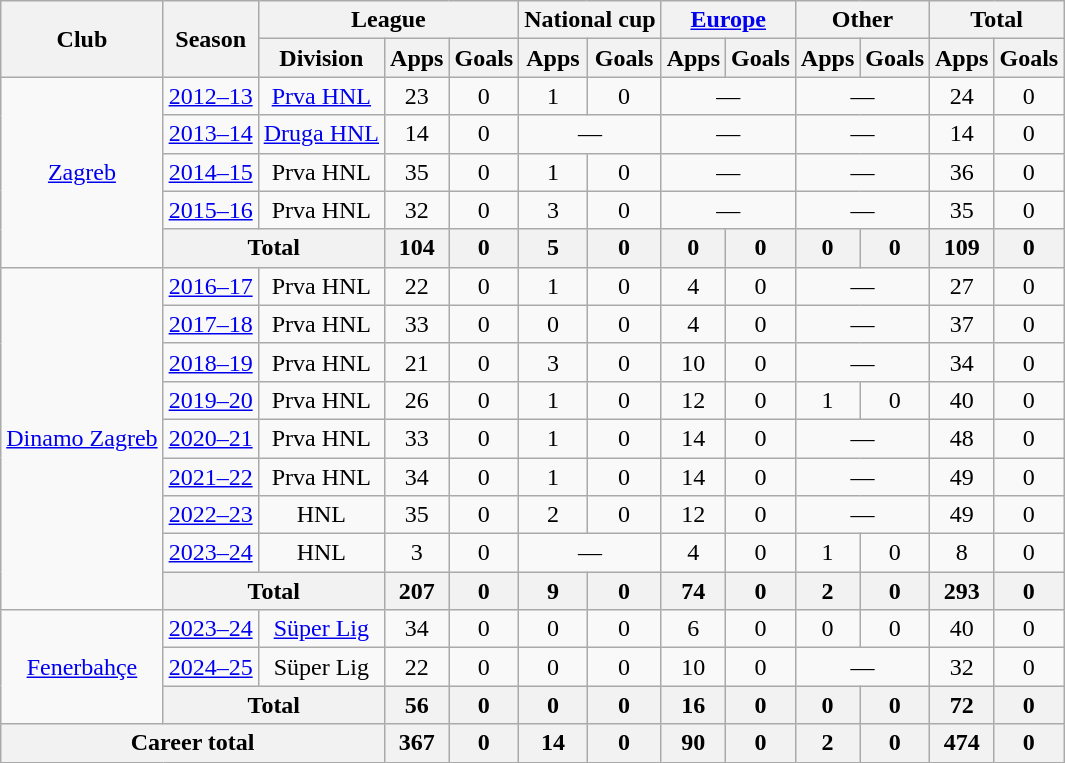<table class="wikitable" style="text-align:center">
<tr>
<th rowspan="2">Club</th>
<th rowspan="2">Season</th>
<th colspan="3">League</th>
<th colspan="2">National cup</th>
<th colspan="2"><a href='#'>Europe</a></th>
<th colspan="2">Other</th>
<th colspan="2">Total</th>
</tr>
<tr>
<th>Division</th>
<th>Apps</th>
<th>Goals</th>
<th>Apps</th>
<th>Goals</th>
<th>Apps</th>
<th>Goals</th>
<th>Apps</th>
<th>Goals</th>
<th>Apps</th>
<th>Goals</th>
</tr>
<tr>
<td rowspan="5"><a href='#'>Zagreb</a></td>
<td><a href='#'>2012–13</a></td>
<td><a href='#'>Prva HNL</a></td>
<td>23</td>
<td>0</td>
<td>1</td>
<td>0</td>
<td colspan="2">—</td>
<td colspan="2">—</td>
<td>24</td>
<td>0</td>
</tr>
<tr>
<td><a href='#'>2013–14</a></td>
<td><a href='#'>Druga HNL</a></td>
<td>14</td>
<td>0</td>
<td colspan="2">—</td>
<td colspan="2">—</td>
<td colspan="2">—</td>
<td>14</td>
<td>0</td>
</tr>
<tr>
<td><a href='#'>2014–15</a></td>
<td>Prva HNL</td>
<td>35</td>
<td>0</td>
<td>1</td>
<td>0</td>
<td colspan="2">—</td>
<td colspan="2">—</td>
<td>36</td>
<td>0</td>
</tr>
<tr>
<td><a href='#'>2015–16</a></td>
<td>Prva HNL</td>
<td>32</td>
<td>0</td>
<td>3</td>
<td>0</td>
<td colspan="2">—</td>
<td colspan="2">—</td>
<td>35</td>
<td>0</td>
</tr>
<tr>
<th colspan="2">Total</th>
<th>104</th>
<th>0</th>
<th>5</th>
<th>0</th>
<th>0</th>
<th>0</th>
<th>0</th>
<th>0</th>
<th>109</th>
<th>0</th>
</tr>
<tr>
<td rowspan="9"><a href='#'>Dinamo Zagreb</a></td>
<td><a href='#'>2016–17</a></td>
<td>Prva HNL</td>
<td>22</td>
<td>0</td>
<td>1</td>
<td>0</td>
<td>4</td>
<td>0</td>
<td colspan="2">—</td>
<td>27</td>
<td>0</td>
</tr>
<tr>
<td><a href='#'>2017–18</a></td>
<td>Prva HNL</td>
<td>33</td>
<td>0</td>
<td>0</td>
<td>0</td>
<td>4</td>
<td>0</td>
<td colspan="2">—</td>
<td>37</td>
<td>0</td>
</tr>
<tr>
<td><a href='#'>2018–19</a></td>
<td>Prva HNL</td>
<td>21</td>
<td>0</td>
<td>3</td>
<td>0</td>
<td>10</td>
<td>0</td>
<td colspan="2">—</td>
<td>34</td>
<td>0</td>
</tr>
<tr>
<td><a href='#'>2019–20</a></td>
<td>Prva HNL</td>
<td>26</td>
<td>0</td>
<td>1</td>
<td>0</td>
<td>12</td>
<td>0</td>
<td>1</td>
<td>0</td>
<td>40</td>
<td>0</td>
</tr>
<tr>
<td><a href='#'>2020–21</a></td>
<td>Prva HNL</td>
<td>33</td>
<td>0</td>
<td>1</td>
<td>0</td>
<td>14</td>
<td>0</td>
<td colspan="2">—</td>
<td>48</td>
<td>0</td>
</tr>
<tr>
<td><a href='#'>2021–22</a></td>
<td>Prva HNL</td>
<td>34</td>
<td>0</td>
<td>1</td>
<td>0</td>
<td>14</td>
<td>0</td>
<td colspan="2">—</td>
<td>49</td>
<td>0</td>
</tr>
<tr>
<td><a href='#'>2022–23</a></td>
<td>HNL</td>
<td>35</td>
<td>0</td>
<td>2</td>
<td>0</td>
<td>12</td>
<td>0</td>
<td colspan="2">—</td>
<td>49</td>
<td>0</td>
</tr>
<tr>
<td><a href='#'>2023–24</a></td>
<td>HNL</td>
<td>3</td>
<td>0</td>
<td colspan="2">—</td>
<td>4</td>
<td>0</td>
<td>1</td>
<td>0</td>
<td>8</td>
<td>0</td>
</tr>
<tr>
<th colspan="2">Total</th>
<th>207</th>
<th>0</th>
<th>9</th>
<th>0</th>
<th>74</th>
<th>0</th>
<th>2</th>
<th>0</th>
<th>293</th>
<th>0</th>
</tr>
<tr>
<td rowspan="3"><a href='#'>Fenerbahçe</a></td>
<td><a href='#'>2023–24</a></td>
<td><a href='#'>Süper Lig</a></td>
<td>34</td>
<td>0</td>
<td>0</td>
<td>0</td>
<td>6</td>
<td>0</td>
<td>0</td>
<td>0</td>
<td>40</td>
<td>0</td>
</tr>
<tr>
<td><a href='#'>2024–25</a></td>
<td>Süper Lig</td>
<td>22</td>
<td>0</td>
<td>0</td>
<td>0</td>
<td>10</td>
<td>0</td>
<td colspan="2">—</td>
<td>32</td>
<td>0</td>
</tr>
<tr>
<th colspan="2">Total</th>
<th>56</th>
<th>0</th>
<th>0</th>
<th>0</th>
<th>16</th>
<th>0</th>
<th>0</th>
<th>0</th>
<th>72</th>
<th>0</th>
</tr>
<tr>
<th colspan="3">Career total</th>
<th>367</th>
<th>0</th>
<th>14</th>
<th>0</th>
<th>90</th>
<th>0</th>
<th>2</th>
<th>0</th>
<th>474</th>
<th>0</th>
</tr>
</table>
